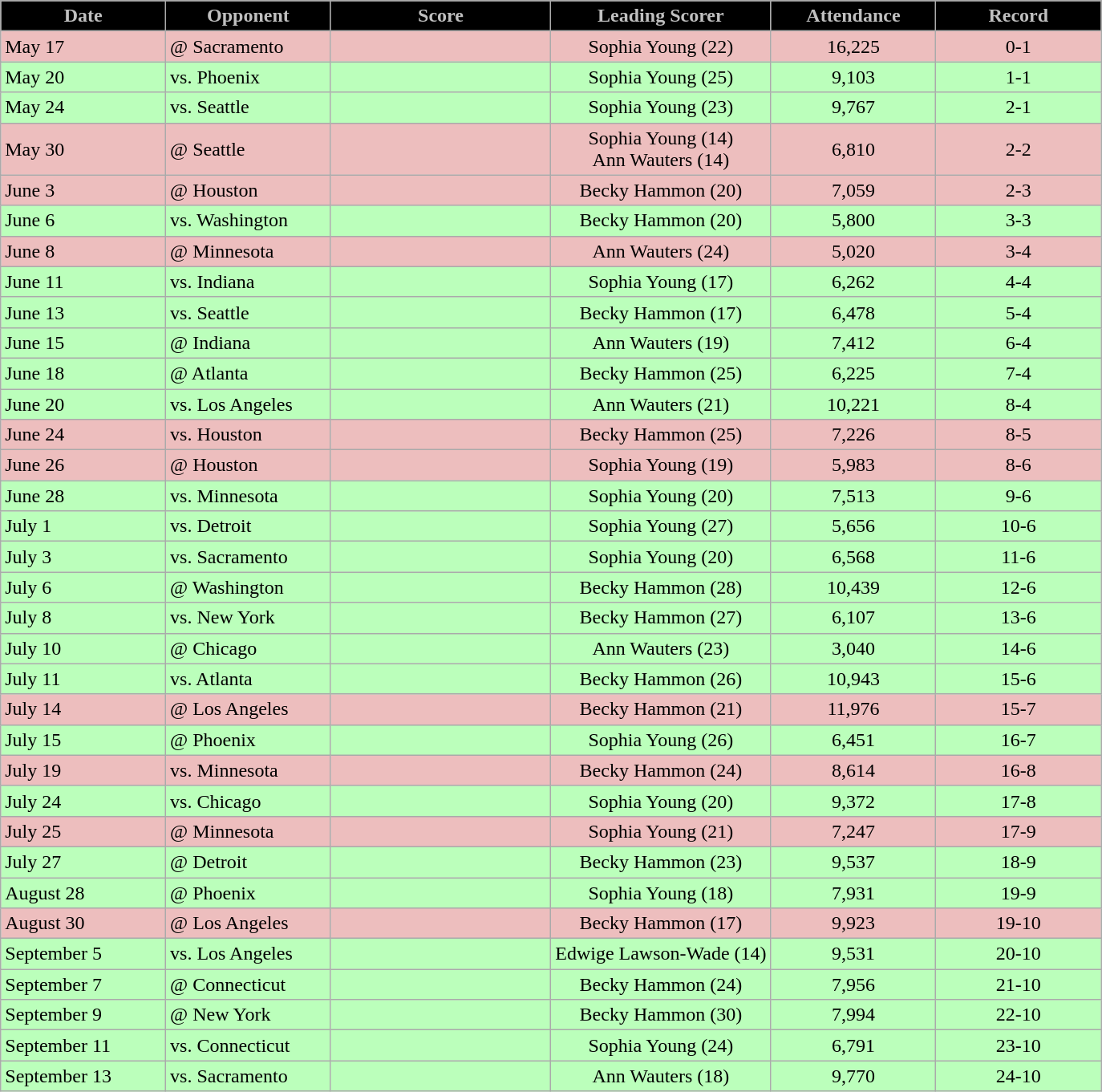<table class="wikitable">
<tr>
<th style="background:black; color:silver; width:15%;">Date</th>
<th style="background:black; color:silver; width:15%;">Opponent</th>
<th style="background:black; color:silver; width:20%;">Score</th>
<th style="background:black; color:silver; width:20%;">Leading Scorer</th>
<th style="background:black; color:silver; width:15%;">Attendance</th>
<th style="background:black; color:silver; width:15%;">Record</th>
</tr>
<tr style="background:#edbebe;">
<td>May 17</td>
<td>@ Sacramento</td>
<td style="text-align:center;"></td>
<td style="text-align:center;">Sophia Young (22)</td>
<td style="text-align:center;">16,225</td>
<td style="text-align:center;">0-1</td>
</tr>
<tr style="background:#bfb;">
<td>May 20</td>
<td>vs. Phoenix</td>
<td style="text-align:center;"></td>
<td style="text-align:center;">Sophia Young (25)</td>
<td style="text-align:center;">9,103</td>
<td style="text-align:center;">1-1</td>
</tr>
<tr style="background:#bfb;">
<td>May 24</td>
<td>vs. Seattle</td>
<td style="text-align:center;"></td>
<td style="text-align:center;">Sophia Young (23)</td>
<td style="text-align:center;">9,767</td>
<td style="text-align:center;">2-1</td>
</tr>
<tr style="background:#edbebe;">
<td>May 30</td>
<td>@ Seattle</td>
<td style="text-align:center;"></td>
<td style="text-align:center;">Sophia Young (14) <br> Ann Wauters (14)</td>
<td style="text-align:center;">6,810</td>
<td style="text-align:center;">2-2</td>
</tr>
<tr style="background:#edbebe;">
<td>June 3</td>
<td>@ Houston</td>
<td style="text-align:center;"></td>
<td style="text-align:center;">Becky Hammon (20)</td>
<td style="text-align:center;">7,059</td>
<td style="text-align:center;">2-3</td>
</tr>
<tr style="background:#bfb;">
<td>June 6</td>
<td>vs. Washington</td>
<td style="text-align:center;"></td>
<td style="text-align:center;">Becky Hammon (20)</td>
<td style="text-align:center;">5,800</td>
<td style="text-align:center;">3-3</td>
</tr>
<tr style="background:#edbebe;">
<td>June 8</td>
<td>@ Minnesota</td>
<td style="text-align:center;"></td>
<td style="text-align:center;">Ann Wauters (24)</td>
<td style="text-align:center;">5,020</td>
<td style="text-align:center;">3-4</td>
</tr>
<tr style="background:#bfb;">
<td>June 11</td>
<td>vs. Indiana</td>
<td style="text-align:center;"></td>
<td style="text-align:center;">Sophia Young (17)</td>
<td style="text-align:center;">6,262</td>
<td style="text-align:center;">4-4</td>
</tr>
<tr style="background:#bfb;">
<td>June 13</td>
<td>vs. Seattle</td>
<td style="text-align:center;"></td>
<td style="text-align:center;">Becky Hammon (17)</td>
<td style="text-align:center;">6,478</td>
<td style="text-align:center;">5-4</td>
</tr>
<tr style="background:#bfb;">
<td>June 15</td>
<td>@ Indiana</td>
<td style="text-align:center;"></td>
<td style="text-align:center;">Ann Wauters (19)</td>
<td style="text-align:center;">7,412</td>
<td style="text-align:center;">6-4</td>
</tr>
<tr style="background:#bfb;">
<td>June 18</td>
<td>@ Atlanta</td>
<td style="text-align:center;"></td>
<td style="text-align:center;">Becky Hammon (25)</td>
<td style="text-align:center;">6,225</td>
<td style="text-align:center;">7-4</td>
</tr>
<tr style="background:#bfb;">
<td>June 20</td>
<td>vs. Los Angeles</td>
<td style="text-align:center;"></td>
<td style="text-align:center;">Ann Wauters (21)</td>
<td style="text-align:center;">10,221</td>
<td style="text-align:center;">8-4</td>
</tr>
<tr style="background:#edbebe;">
<td>June 24</td>
<td>vs. Houston</td>
<td style="text-align:center;"></td>
<td style="text-align:center;">Becky Hammon (25)</td>
<td style="text-align:center;">7,226</td>
<td style="text-align:center;">8-5</td>
</tr>
<tr style="background:#edbebe;">
<td>June 26</td>
<td>@ Houston</td>
<td style="text-align:center;"></td>
<td style="text-align:center;">Sophia Young (19)</td>
<td style="text-align:center;">5,983</td>
<td style="text-align:center;">8-6</td>
</tr>
<tr style="background:#bfb;">
<td>June 28</td>
<td>vs. Minnesota</td>
<td style="text-align:center;"></td>
<td style="text-align:center;">Sophia Young (20)</td>
<td style="text-align:center;">7,513</td>
<td style="text-align:center;">9-6</td>
</tr>
<tr style="background:#bfb;">
<td>July 1</td>
<td>vs. Detroit</td>
<td style="text-align:center;"></td>
<td style="text-align:center;">Sophia Young (27)</td>
<td style="text-align:center;">5,656</td>
<td style="text-align:center;">10-6</td>
</tr>
<tr style="background:#bfb;">
<td>July 3</td>
<td>vs. Sacramento</td>
<td style="text-align:center;"></td>
<td style="text-align:center;">Sophia Young (20)</td>
<td style="text-align:center;">6,568</td>
<td style="text-align:center;">11-6</td>
</tr>
<tr style="background:#bfb;">
<td>July 6</td>
<td>@ Washington</td>
<td style="text-align:center;"></td>
<td style="text-align:center;">Becky Hammon (28)</td>
<td style="text-align:center;">10,439</td>
<td style="text-align:center;">12-6</td>
</tr>
<tr style="background:#bfb;">
<td>July 8</td>
<td>vs. New York</td>
<td style="text-align:center;"></td>
<td style="text-align:center;">Becky Hammon (27)</td>
<td style="text-align:center;">6,107</td>
<td style="text-align:center;">13-6</td>
</tr>
<tr style="background:#bfb;">
<td>July 10</td>
<td>@ Chicago</td>
<td style="text-align:center;"></td>
<td style="text-align:center;">Ann Wauters (23)</td>
<td style="text-align:center;">3,040</td>
<td style="text-align:center;">14-6</td>
</tr>
<tr style="background:#bfb;">
<td>July 11</td>
<td>vs. Atlanta</td>
<td style="text-align:center;"></td>
<td style="text-align:center;">Becky Hammon (26)</td>
<td style="text-align:center;">10,943</td>
<td style="text-align:center;">15-6</td>
</tr>
<tr style="background:#edbebe;">
<td>July 14</td>
<td>@ Los Angeles</td>
<td style="text-align:center;"></td>
<td style="text-align:center;">Becky Hammon (21)</td>
<td style="text-align:center;">11,976</td>
<td style="text-align:center;">15-7</td>
</tr>
<tr style="background:#bfb;">
<td>July 15</td>
<td>@ Phoenix</td>
<td style="text-align:center;"></td>
<td style="text-align:center;">Sophia Young (26)</td>
<td style="text-align:center;">6,451</td>
<td style="text-align:center;">16-7</td>
</tr>
<tr style="background:#edbebe;">
<td>July 19</td>
<td>vs. Minnesota</td>
<td style="text-align:center;"></td>
<td style="text-align:center;">Becky Hammon (24)</td>
<td style="text-align:center;">8,614</td>
<td style="text-align:center;">16-8</td>
</tr>
<tr style="background:#bfb;">
<td>July 24</td>
<td>vs. Chicago</td>
<td style="text-align:center;"></td>
<td style="text-align:center;">Sophia Young (20)</td>
<td style="text-align:center;">9,372</td>
<td style="text-align:center;">17-8</td>
</tr>
<tr style="background:#edbebe;">
<td>July 25</td>
<td>@ Minnesota</td>
<td style="text-align:center;"></td>
<td style="text-align:center;">Sophia Young (21)</td>
<td style="text-align:center;">7,247</td>
<td style="text-align:center;">17-9</td>
</tr>
<tr style="background:#bfb;">
<td>July 27</td>
<td>@ Detroit</td>
<td style="text-align:center;"></td>
<td style="text-align:center;">Becky Hammon (23)</td>
<td style="text-align:center;">9,537</td>
<td style="text-align:center;">18-9</td>
</tr>
<tr style="background:#bfb;">
<td>August 28</td>
<td>@ Phoenix</td>
<td style="text-align:center;"></td>
<td style="text-align:center;">Sophia Young (18)</td>
<td style="text-align:center;">7,931</td>
<td style="text-align:center;">19-9</td>
</tr>
<tr style="background:#edbebe;">
<td>August 30</td>
<td>@ Los Angeles</td>
<td style="text-align:center;"></td>
<td style="text-align:center;">Becky Hammon (17)</td>
<td style="text-align:center;">9,923</td>
<td style="text-align:center;">19-10</td>
</tr>
<tr style="background:#bfb;">
<td>September 5</td>
<td>vs. Los Angeles</td>
<td style="text-align:center;"></td>
<td style="text-align:center;">Edwige Lawson-Wade (14)</td>
<td style="text-align:center;">9,531</td>
<td style="text-align:center;">20-10</td>
</tr>
<tr style="background:#bfb;">
<td>September 7</td>
<td>@ Connecticut</td>
<td style="text-align:center;"></td>
<td style="text-align:center;">Becky Hammon (24)</td>
<td style="text-align:center;">7,956</td>
<td style="text-align:center;">21-10</td>
</tr>
<tr style="background:#bfb;">
<td>September 9</td>
<td>@ New York</td>
<td style="text-align:center;"></td>
<td style="text-align:center;">Becky Hammon (30)</td>
<td style="text-align:center;">7,994</td>
<td style="text-align:center;">22-10</td>
</tr>
<tr style="background:#bfb;">
<td>September 11</td>
<td>vs. Connecticut</td>
<td style="text-align:center;"></td>
<td style="text-align:center;">Sophia Young (24)</td>
<td style="text-align:center;">6,791</td>
<td style="text-align:center;">23-10</td>
</tr>
<tr style="background:#bfb;">
<td>September 13</td>
<td>vs. Sacramento</td>
<td style="text-align:center;"></td>
<td style="text-align:center;">Ann Wauters (18)</td>
<td style="text-align:center;">9,770</td>
<td style="text-align:center;">24-10</td>
</tr>
</table>
